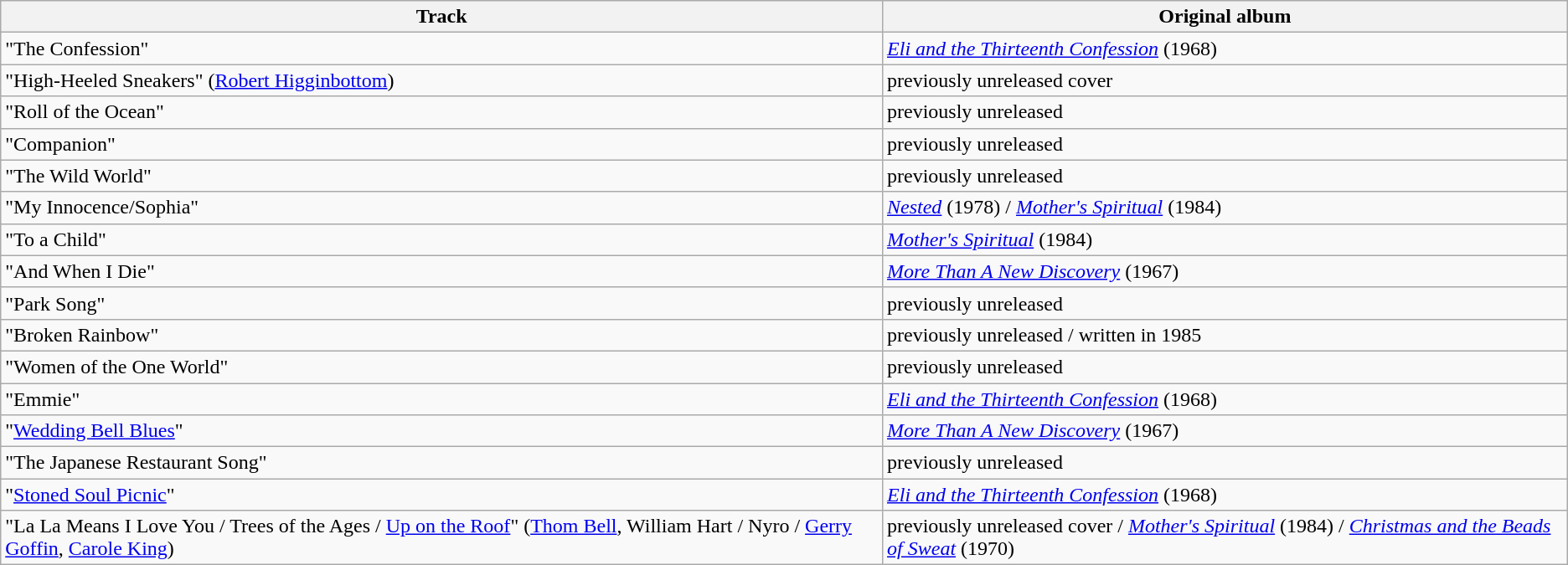<table class="wikitable">
<tr>
<th>Track</th>
<th>Original album</th>
</tr>
<tr>
<td>"The Confession"</td>
<td><em><a href='#'>Eli and the Thirteenth Confession</a></em> (1968)</td>
</tr>
<tr>
<td>"High-Heeled Sneakers" (<a href='#'>Robert Higginbottom</a>)</td>
<td>previously unreleased cover</td>
</tr>
<tr>
<td>"Roll of the Ocean"</td>
<td>previously unreleased</td>
</tr>
<tr>
<td>"Companion"</td>
<td>previously unreleased</td>
</tr>
<tr>
<td>"The Wild World"</td>
<td>previously unreleased</td>
</tr>
<tr>
<td>"My Innocence/Sophia"</td>
<td><em><a href='#'>Nested</a></em> (1978) / <em><a href='#'>Mother's Spiritual</a></em> (1984)</td>
</tr>
<tr>
<td>"To a Child"</td>
<td><em><a href='#'>Mother's Spiritual</a></em> (1984)</td>
</tr>
<tr>
<td>"And When I Die"</td>
<td><em><a href='#'>More Than A New Discovery</a></em> (1967)</td>
</tr>
<tr>
<td>"Park Song"</td>
<td>previously unreleased</td>
</tr>
<tr>
<td>"Broken Rainbow"</td>
<td>previously unreleased / written in 1985</td>
</tr>
<tr>
<td>"Women of the One World"</td>
<td>previously unreleased</td>
</tr>
<tr>
<td>"Emmie"</td>
<td><em><a href='#'>Eli and the Thirteenth Confession</a></em> (1968)</td>
</tr>
<tr>
<td>"<a href='#'>Wedding Bell Blues</a>"</td>
<td><em><a href='#'>More Than A New Discovery</a></em> (1967)</td>
</tr>
<tr>
<td>"The Japanese Restaurant Song"</td>
<td>previously unreleased</td>
</tr>
<tr>
<td>"<a href='#'>Stoned Soul Picnic</a>"</td>
<td><em><a href='#'>Eli and the Thirteenth Confession</a></em> (1968)</td>
</tr>
<tr>
<td>"La La Means I Love You / Trees of the Ages / <a href='#'>Up on the Roof</a>" (<a href='#'>Thom Bell</a>, William Hart / Nyro / <a href='#'>Gerry Goffin</a>, <a href='#'>Carole King</a>)</td>
<td>previously unreleased cover / <em><a href='#'>Mother's Spiritual</a></em> (1984) / <em><a href='#'>Christmas and the Beads of Sweat</a></em> (1970)</td>
</tr>
</table>
